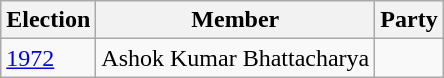<table class="wikitable sortable">
<tr>
<th>Election</th>
<th>Member</th>
<th colspan=2>Party</th>
</tr>
<tr>
<td><a href='#'>1972</a></td>
<td>Ashok Kumar Bhattacharya</td>
<td></td>
</tr>
</table>
